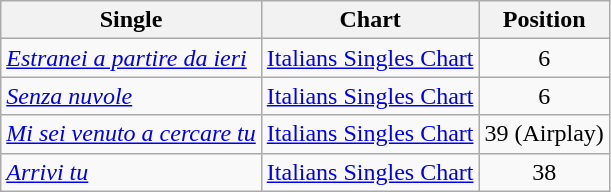<table class="wikitable">
<tr>
<th>Single</th>
<th>Chart</th>
<th>Position</th>
</tr>
<tr>
<td><em><a href='#'>Estranei a partire da ieri</a></em></td>
<td><a href='#'>Italians Singles Chart</a></td>
<td style="text-align:center;">6</td>
</tr>
<tr>
<td><em><a href='#'>Senza nuvole</a></em></td>
<td><a href='#'>Italians Singles Chart</a></td>
<td style="text-align:center;">6</td>
</tr>
<tr>
<td><em><a href='#'>Mi sei venuto a cercare tu</a></em></td>
<td><a href='#'>Italians Singles Chart</a></td>
<td style="text-align:center;">39 (Airplay)</td>
</tr>
<tr>
<td><em><a href='#'>Arrivi tu</a></em></td>
<td><a href='#'>Italians Singles Chart</a></td>
<td style="text-align:center;">38</td>
</tr>
</table>
